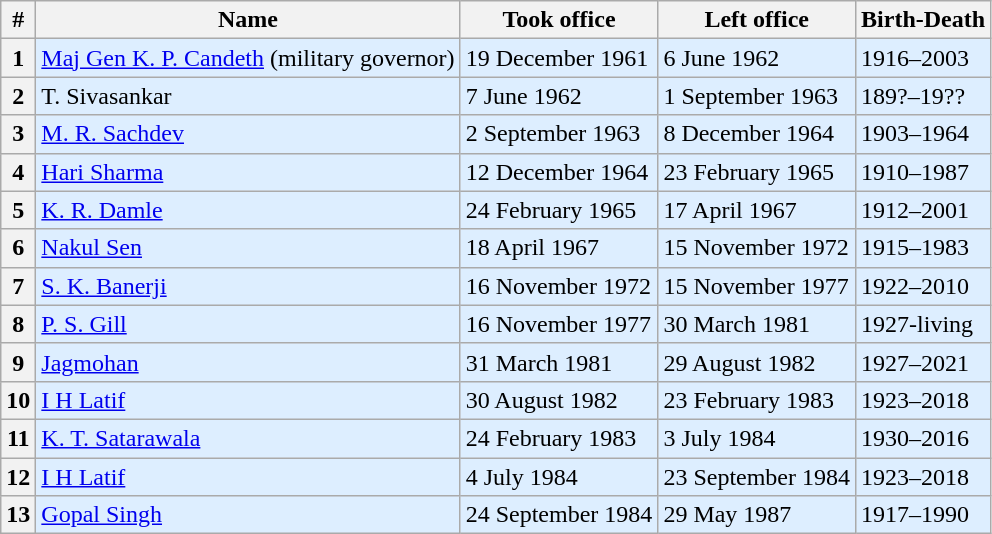<table class="wikitable">
<tr>
<th bgcolor="#cccccc"><strong>#</strong></th>
<th bgcolor="#cccccc"><strong>Name</strong></th>
<th bgcolor="#cccccc"><strong>Took office</strong></th>
<th bgcolor="#cccccc"><strong>Left office</strong></th>
<th bgcolor="#cccccc"><strong>Birth-Death</strong></th>
</tr>
<tr>
<th bgcolor="#DDEEFF">1</th>
<td bgcolor=#DDEEFF><a href='#'>Maj Gen K. P. Candeth</a> (military governor)</td>
<td bgcolor=#DDEEFF>19 December 1961</td>
<td bgcolor=#DDEEFF>6 June 1962</td>
<td bgcolor=#DDEEFF>1916–2003</td>
</tr>
<tr>
<th bgcolor="#DDEEFF">2</th>
<td bgcolor=#DDEEFF>T. Sivasankar</td>
<td bgcolor=#DDEEFF>7 June 1962</td>
<td bgcolor=#DDEEFF>1 September 1963</td>
<td bgcolor=#DDEEFF>189?–19??</td>
</tr>
<tr>
<th bgcolor="#DDEEFF">3</th>
<td bgcolor=#DDEEFF><a href='#'>M. R. Sachdev</a></td>
<td bgcolor=#DDEEFF>2 September 1963</td>
<td bgcolor=#DDEEFF>8 December 1964</td>
<td bgcolor=#DDEEFF>1903–1964</td>
</tr>
<tr>
<th bgcolor="#DDEEFF">4</th>
<td bgcolor=#DDEEFF><a href='#'>Hari Sharma</a></td>
<td bgcolor=#DDEEFF>12 December 1964</td>
<td bgcolor=#DDEEFF>23 February 1965</td>
<td bgcolor=#DDEEFF>1910–1987</td>
</tr>
<tr>
<th bgcolor="#DDEEFF">5</th>
<td bgcolor=#DDEEFF><a href='#'>K. R. Damle</a></td>
<td bgcolor=#DDEEFF>24 February 1965</td>
<td bgcolor=#DDEEFF>17 April 1967</td>
<td bgcolor=#DDEEFF>1912–2001</td>
</tr>
<tr>
<th bgcolor="#DDEEFF">6</th>
<td bgcolor=#DDEEFF><a href='#'>Nakul Sen</a></td>
<td bgcolor=#DDEEFF>18 April 1967</td>
<td bgcolor=#DDEEFF>15 November 1972</td>
<td bgcolor=#DDEEFF>1915–1983</td>
</tr>
<tr>
<th bgcolor="#DDEEFF">7</th>
<td bgcolor=#DDEEFF><a href='#'>S. K. Banerji</a></td>
<td bgcolor=#DDEEFF>16 November 1972</td>
<td bgcolor=#DDEEFF>15 November 1977</td>
<td bgcolor=#DDEEFF>1922–2010</td>
</tr>
<tr>
<th bgcolor="#DDEEFF">8</th>
<td bgcolor=#DDEEFF><a href='#'>P. S. Gill</a></td>
<td bgcolor=#DDEEFF>16 November 1977</td>
<td bgcolor=#DDEEFF>30 March 1981</td>
<td bgcolor=#DDEEFF>1927-living</td>
</tr>
<tr>
<th bgcolor="#DDEEFF">9</th>
<td bgcolor=#DDEEFF><a href='#'>Jagmohan</a></td>
<td bgcolor=#DDEEFF>31 March 1981</td>
<td bgcolor=#DDEEFF>29 August 1982</td>
<td bgcolor=#DDEEFF>1927–2021</td>
</tr>
<tr>
<th bgcolor="#DDEEFF">10</th>
<td bgcolor=#DDEEFF><a href='#'>I H Latif</a></td>
<td bgcolor=#DDEEFF>30 August 1982</td>
<td bgcolor=#DDEEFF>23 February 1983</td>
<td bgcolor=#DDEEFF>1923–2018</td>
</tr>
<tr>
<th bgcolor="#DDEEFF">11</th>
<td bgcolor=#DDEEFF><a href='#'>K. T. Satarawala</a></td>
<td bgcolor=#DDEEFF>24 February 1983</td>
<td bgcolor=#DDEEFF>3 July 1984</td>
<td bgcolor=#DDEEFF>1930–2016</td>
</tr>
<tr>
<th bgcolor="#DDEEFF">12</th>
<td bgcolor=#DDEEFF><a href='#'>I H Latif</a></td>
<td bgcolor=#DDEEFF>4 July 1984</td>
<td bgcolor=#DDEEFF>23 September 1984</td>
<td bgcolor=#DDEEFF>1923–2018</td>
</tr>
<tr>
<th bgcolor="#DDEEFF">13</th>
<td bgcolor=#DDEEFF><a href='#'>Gopal Singh</a></td>
<td bgcolor=#DDEEFF>24 September 1984</td>
<td bgcolor=#DDEEFF>29 May 1987</td>
<td bgcolor=#DDEEFF>1917–1990</td>
</tr>
</table>
